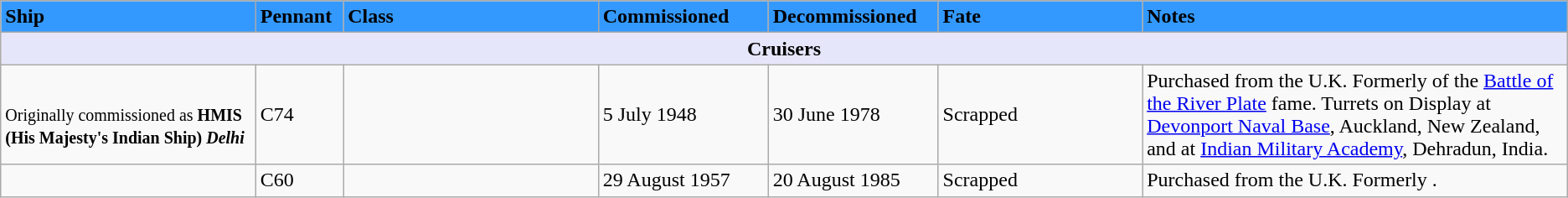<table class="wikitable">
<tr>
<th style="text-align:left; width:15%;background-color:#3399FF;">Ship</th>
<th style="text-align:left; width:5%;background-color:#3399FF;">Pennant</th>
<th style="text-align:left; width:15%;background-color:#3399FF;">Class</th>
<th style="text-align:left; width:10%;background-color:#3399FF;">Commissioned</th>
<th style="text-align:left; width:10%;background-color:#3399FF;">Decommissioned</th>
<th style="text-align:left; width:12%;background-color:#3399FF;">Fate</th>
<th style="text-align:left; width:25%;background-color:#3399FF;">Notes</th>
</tr>
<tr>
<th colspan="7" style="background: lavender;">Cruisers</th>
</tr>
<tr>
<td><br><small>Originally commissioned as <strong>HMIS (His Majesty's Indian Ship) <em>Delhi<strong><em></small></td>
<td>C74</td>
<td></td>
<td>5 July 1948</td>
<td>30 June 1978</td>
<td>Scrapped</td>
<td>Purchased from the U.K. Formerly  of the <a href='#'>Battle of the River Plate</a> fame. Turrets on Display at <a href='#'>Devonport Naval Base</a>, Auckland, New Zealand, and at <a href='#'>Indian Military Academy</a>, Dehradun, India.</td>
</tr>
<tr>
<td></td>
<td>C60</td>
<td></td>
<td>29 August 1957</td>
<td>20 August 1985</td>
<td>Scrapped</td>
<td>Purchased from the U.K. Formerly .</td>
</tr>
</table>
